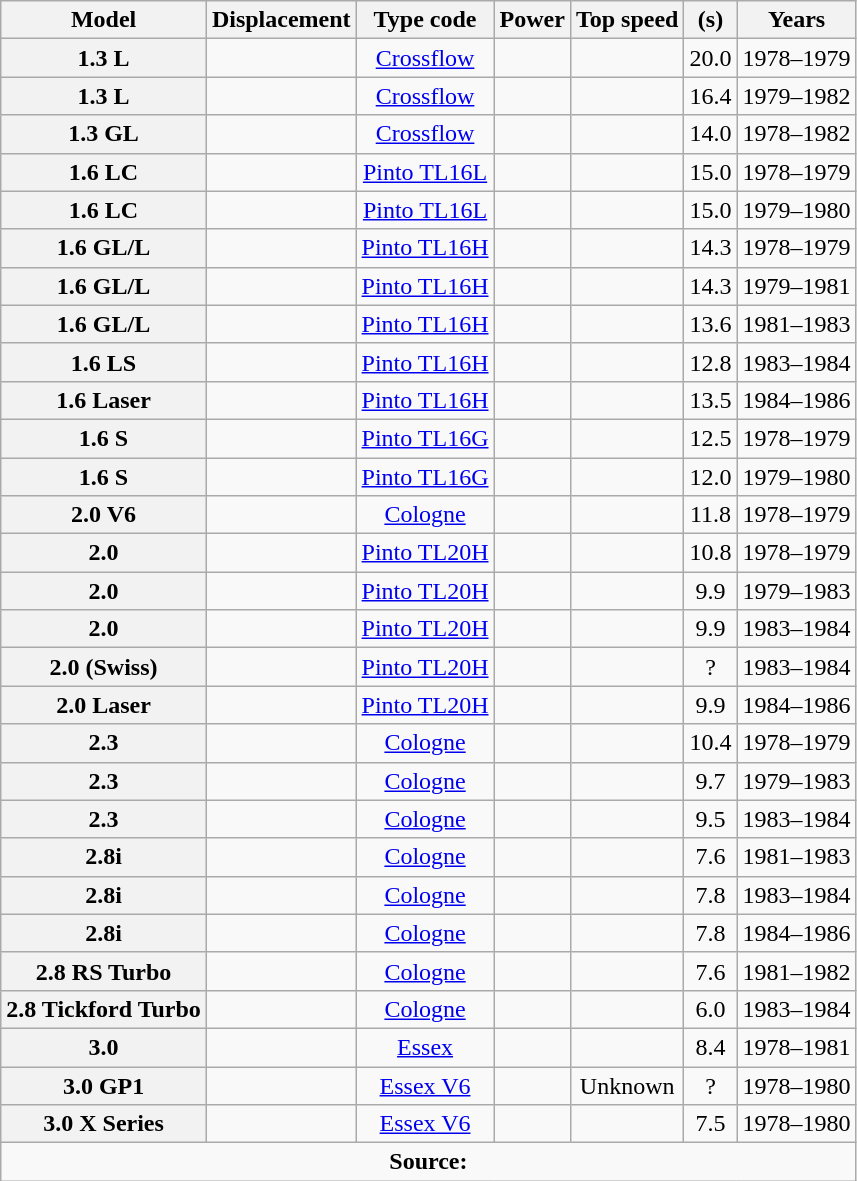<table class="wikitable collapsible collapsed" style="text-align: center;">
<tr style="vertical-align:middle;">
<th>Model</th>
<th>Displacement</th>
<th>Type code</th>
<th>Power</th>
<th>Top speed</th>
<th> (s)</th>
<th>Years</th>
</tr>
<tr>
<th>1.3 L</th>
<td></td>
<td><a href='#'>Crossflow</a></td>
<td></td>
<td></td>
<td>20.0</td>
<td>1978–1979</td>
</tr>
<tr>
<th>1.3 L</th>
<td></td>
<td><a href='#'>Crossflow</a></td>
<td></td>
<td></td>
<td>16.4</td>
<td>1979–1982</td>
</tr>
<tr>
<th>1.3 GL</th>
<td></td>
<td><a href='#'>Crossflow</a></td>
<td></td>
<td></td>
<td>14.0</td>
<td>1978–1982</td>
</tr>
<tr>
<th>1.6 LC</th>
<td></td>
<td><a href='#'>Pinto TL16L</a></td>
<td></td>
<td></td>
<td>15.0</td>
<td>1978–1979</td>
</tr>
<tr>
<th>1.6 LC</th>
<td></td>
<td><a href='#'>Pinto TL16L</a></td>
<td></td>
<td></td>
<td>15.0</td>
<td>1979–1980</td>
</tr>
<tr>
<th>1.6 GL/L</th>
<td></td>
<td><a href='#'>Pinto TL16H</a></td>
<td></td>
<td></td>
<td>14.3</td>
<td>1978–1979</td>
</tr>
<tr>
<th>1.6 GL/L</th>
<td></td>
<td><a href='#'>Pinto TL16H</a></td>
<td></td>
<td></td>
<td>14.3</td>
<td>1979–1981</td>
</tr>
<tr>
<th>1.6 GL/L</th>
<td></td>
<td><a href='#'>Pinto TL16H</a></td>
<td></td>
<td></td>
<td>13.6</td>
<td>1981–1983</td>
</tr>
<tr>
<th>1.6 LS</th>
<td></td>
<td><a href='#'>Pinto TL16H</a></td>
<td></td>
<td></td>
<td>12.8</td>
<td>1983–1984</td>
</tr>
<tr>
<th>1.6 Laser</th>
<td></td>
<td><a href='#'>Pinto TL16H</a></td>
<td></td>
<td></td>
<td>13.5</td>
<td>1984–1986</td>
</tr>
<tr>
<th>1.6 S</th>
<td></td>
<td><a href='#'>Pinto TL16G</a></td>
<td></td>
<td></td>
<td>12.5</td>
<td>1978–1979</td>
</tr>
<tr>
<th>1.6 S</th>
<td></td>
<td><a href='#'>Pinto TL16G</a></td>
<td></td>
<td></td>
<td>12.0</td>
<td>1979–1980</td>
</tr>
<tr>
<th>2.0 V6</th>
<td></td>
<td><a href='#'>Cologne</a></td>
<td></td>
<td></td>
<td>11.8</td>
<td>1978–1979</td>
</tr>
<tr>
<th>2.0</th>
<td></td>
<td><a href='#'>Pinto TL20H</a></td>
<td></td>
<td></td>
<td>10.8</td>
<td>1978–1979</td>
</tr>
<tr>
<th>2.0</th>
<td></td>
<td><a href='#'>Pinto TL20H</a></td>
<td></td>
<td></td>
<td>9.9</td>
<td>1979–1983</td>
</tr>
<tr>
<th>2.0</th>
<td></td>
<td><a href='#'>Pinto TL20H</a></td>
<td></td>
<td></td>
<td>9.9</td>
<td>1983–1984</td>
</tr>
<tr>
<th>2.0 (Swiss)</th>
<td></td>
<td><a href='#'>Pinto TL20H</a></td>
<td></td>
<td></td>
<td>?</td>
<td>1983–1984</td>
</tr>
<tr>
<th>2.0 Laser</th>
<td></td>
<td><a href='#'>Pinto TL20H</a></td>
<td></td>
<td></td>
<td>9.9</td>
<td>1984–1986</td>
</tr>
<tr>
<th>2.3</th>
<td></td>
<td><a href='#'>Cologne</a></td>
<td></td>
<td></td>
<td>10.4</td>
<td>1978–1979</td>
</tr>
<tr>
<th>2.3</th>
<td></td>
<td><a href='#'>Cologne</a></td>
<td></td>
<td></td>
<td>9.7</td>
<td>1979–1983</td>
</tr>
<tr>
<th>2.3</th>
<td></td>
<td><a href='#'>Cologne</a></td>
<td></td>
<td></td>
<td>9.5</td>
<td>1983–1984</td>
</tr>
<tr>
<th>2.8i</th>
<td></td>
<td><a href='#'>Cologne</a></td>
<td></td>
<td></td>
<td>7.6</td>
<td>1981–1983</td>
</tr>
<tr>
<th>2.8i</th>
<td></td>
<td><a href='#'>Cologne</a></td>
<td></td>
<td></td>
<td>7.8</td>
<td>1983–1984</td>
</tr>
<tr>
<th>2.8i</th>
<td></td>
<td><a href='#'>Cologne</a></td>
<td></td>
<td></td>
<td>7.8</td>
<td>1984–1986</td>
</tr>
<tr>
<th>2.8 RS Turbo</th>
<td></td>
<td><a href='#'>Cologne</a></td>
<td></td>
<td></td>
<td>7.6</td>
<td>1981–1982</td>
</tr>
<tr>
<th>2.8 Tickford Turbo</th>
<td></td>
<td><a href='#'>Cologne</a></td>
<td></td>
<td></td>
<td>6.0</td>
<td>1983–1984</td>
</tr>
<tr>
<th>3.0</th>
<td></td>
<td><a href='#'>Essex</a></td>
<td></td>
<td></td>
<td>8.4</td>
<td>1978–1981</td>
</tr>
<tr>
<th>3.0 GP1</th>
<td></td>
<td><a href='#'>Essex V6</a></td>
<td></td>
<td>Unknown</td>
<td>?</td>
<td>1978–1980</td>
</tr>
<tr>
<th>3.0 X Series</th>
<td></td>
<td><a href='#'>Essex V6</a></td>
<td></td>
<td></td>
<td>7.5</td>
<td>1978–1980</td>
</tr>
<tr>
<td colspan="7" style="text-align: center;"><strong>Source:</strong></td>
</tr>
</table>
